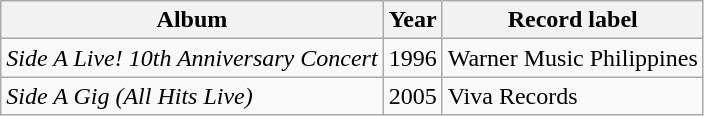<table class="wikitable">
<tr>
<th>Album</th>
<th>Year</th>
<th>Record label</th>
</tr>
<tr>
<td><em>Side A Live! 10th Anniversary Concert</em></td>
<td>1996</td>
<td>Warner Music Philippines</td>
</tr>
<tr>
<td><em>Side A Gig (All Hits Live)</em></td>
<td>2005</td>
<td>Viva Records</td>
</tr>
</table>
